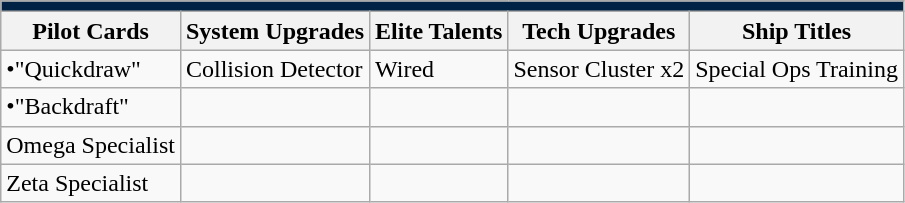<table class="wikitable">
<tr style="background:#002244;">
<td colspan="5"></td>
</tr>
<tr style="background:#f0f0f0;">
<th>Pilot Cards</th>
<th>System Upgrades</th>
<th>Elite Talents</th>
<th>Tech Upgrades</th>
<th>Ship Titles</th>
</tr>
<tr>
<td>•"Quickdraw"</td>
<td>Collision Detector</td>
<td>Wired</td>
<td>Sensor Cluster x2</td>
<td>Special Ops Training</td>
</tr>
<tr>
<td Valen Rudor>•"Backdraft"</td>
<td></td>
<td></td>
<td></td>
<td></td>
</tr>
<tr>
<td>Omega Specialist</td>
<td></td>
<td></td>
<td></td>
<td></td>
</tr>
<tr>
<td>Zeta Specialist</td>
<td></td>
<td></td>
<td></td>
<td></td>
</tr>
</table>
